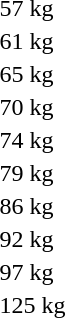<table>
<tr>
<td rowspan=2>57 kg<br></td>
<td rowspan=2></td>
<td rowspan=2></td>
<td></td>
</tr>
<tr>
<td></td>
</tr>
<tr>
<td rowspan=2>61 kg<br></td>
<td rowspan=2></td>
<td rowspan=2></td>
<td></td>
</tr>
<tr>
<td></td>
</tr>
<tr>
<td rowspan=2>65 kg<br></td>
<td rowspan=2></td>
<td rowspan=2></td>
<td></td>
</tr>
<tr>
<td></td>
</tr>
<tr>
<td rowspan=2>70 kg<br></td>
<td rowspan=2></td>
<td rowspan=2></td>
<td></td>
</tr>
<tr>
<td></td>
</tr>
<tr>
<td rowspan=2>74 kg<br></td>
<td rowspan=2></td>
<td rowspan=2></td>
<td></td>
</tr>
<tr>
<td></td>
</tr>
<tr>
<td rowspan=2>79 kg<br></td>
<td rowspan=2></td>
<td rowspan=2></td>
<td></td>
</tr>
<tr>
<td></td>
</tr>
<tr>
<td rowspan=2>86 kg<br></td>
<td rowspan=2></td>
<td rowspan=2></td>
<td></td>
</tr>
<tr>
<td></td>
</tr>
<tr>
<td rowspan=2>92 kg<br></td>
<td rowspan=2></td>
<td rowspan=2></td>
<td></td>
</tr>
<tr>
<td></td>
</tr>
<tr>
<td rowspan=2>97 kg<br></td>
<td rowspan=2></td>
<td rowspan=2></td>
<td></td>
</tr>
<tr>
<td></td>
</tr>
<tr>
<td rowspan=2>125 kg<br></td>
<td rowspan=2></td>
<td rowspan=2></td>
<td></td>
</tr>
<tr>
<td></td>
</tr>
</table>
